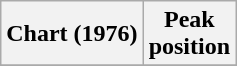<table class="wikitable sortable plainrowheaders">
<tr>
<th scope="col">Chart (1976)</th>
<th scope="col">Peak<br>position</th>
</tr>
<tr>
</tr>
</table>
